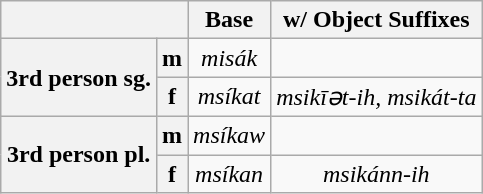<table class="wikitable" style="text-align:center;">
<tr>
<th colspan="2"></th>
<th>Base</th>
<th>w/ Object Suffixes</th>
</tr>
<tr>
<th rowspan="2">3rd person sg.</th>
<th>m</th>
<td><em>misák</em></td>
<td></td>
</tr>
<tr>
<th>f</th>
<td><em>msíkat</em></td>
<td><em>msikīət-ih, msikát-ta</em></td>
</tr>
<tr>
<th rowspan="2">3rd person pl.</th>
<th>m</th>
<td><em>msíkaw</em></td>
<td></td>
</tr>
<tr>
<th>f</th>
<td><em>msíkan</em></td>
<td><em>msikánn-ih</em></td>
</tr>
</table>
